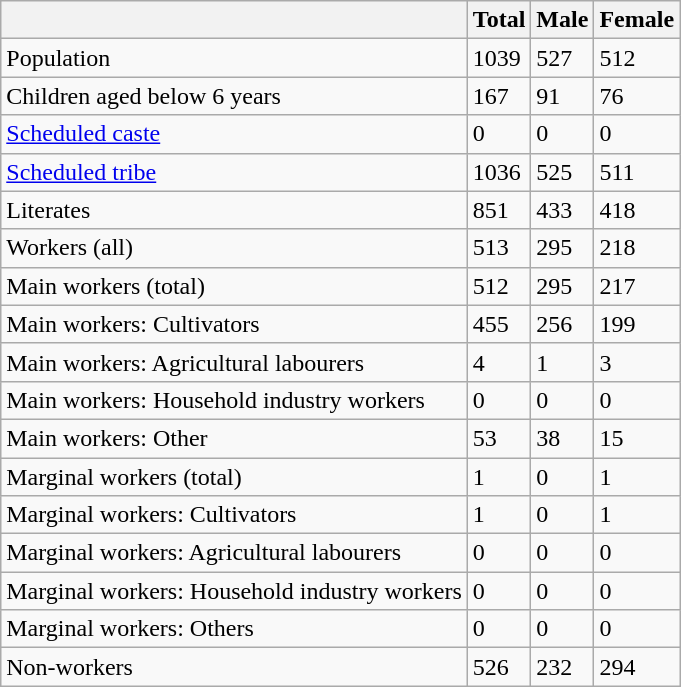<table class="wikitable sortable">
<tr>
<th></th>
<th>Total</th>
<th>Male</th>
<th>Female</th>
</tr>
<tr>
<td>Population</td>
<td>1039</td>
<td>527</td>
<td>512</td>
</tr>
<tr>
<td>Children aged below 6 years</td>
<td>167</td>
<td>91</td>
<td>76</td>
</tr>
<tr>
<td><a href='#'>Scheduled caste</a></td>
<td>0</td>
<td>0</td>
<td>0</td>
</tr>
<tr>
<td><a href='#'>Scheduled tribe</a></td>
<td>1036</td>
<td>525</td>
<td>511</td>
</tr>
<tr>
<td>Literates</td>
<td>851</td>
<td>433</td>
<td>418</td>
</tr>
<tr>
<td>Workers (all)</td>
<td>513</td>
<td>295</td>
<td>218</td>
</tr>
<tr>
<td>Main workers (total)</td>
<td>512</td>
<td>295</td>
<td>217</td>
</tr>
<tr>
<td>Main workers: Cultivators</td>
<td>455</td>
<td>256</td>
<td>199</td>
</tr>
<tr>
<td>Main workers: Agricultural labourers</td>
<td>4</td>
<td>1</td>
<td>3</td>
</tr>
<tr>
<td>Main workers: Household industry workers</td>
<td>0</td>
<td>0</td>
<td>0</td>
</tr>
<tr>
<td>Main workers: Other</td>
<td>53</td>
<td>38</td>
<td>15</td>
</tr>
<tr>
<td>Marginal workers (total)</td>
<td>1</td>
<td>0</td>
<td>1</td>
</tr>
<tr>
<td>Marginal workers: Cultivators</td>
<td>1</td>
<td>0</td>
<td>1</td>
</tr>
<tr>
<td>Marginal workers: Agricultural labourers</td>
<td>0</td>
<td>0</td>
<td>0</td>
</tr>
<tr>
<td>Marginal workers: Household industry workers</td>
<td>0</td>
<td>0</td>
<td>0</td>
</tr>
<tr>
<td>Marginal workers: Others</td>
<td>0</td>
<td>0</td>
<td>0</td>
</tr>
<tr>
<td>Non-workers</td>
<td>526</td>
<td>232</td>
<td>294</td>
</tr>
</table>
